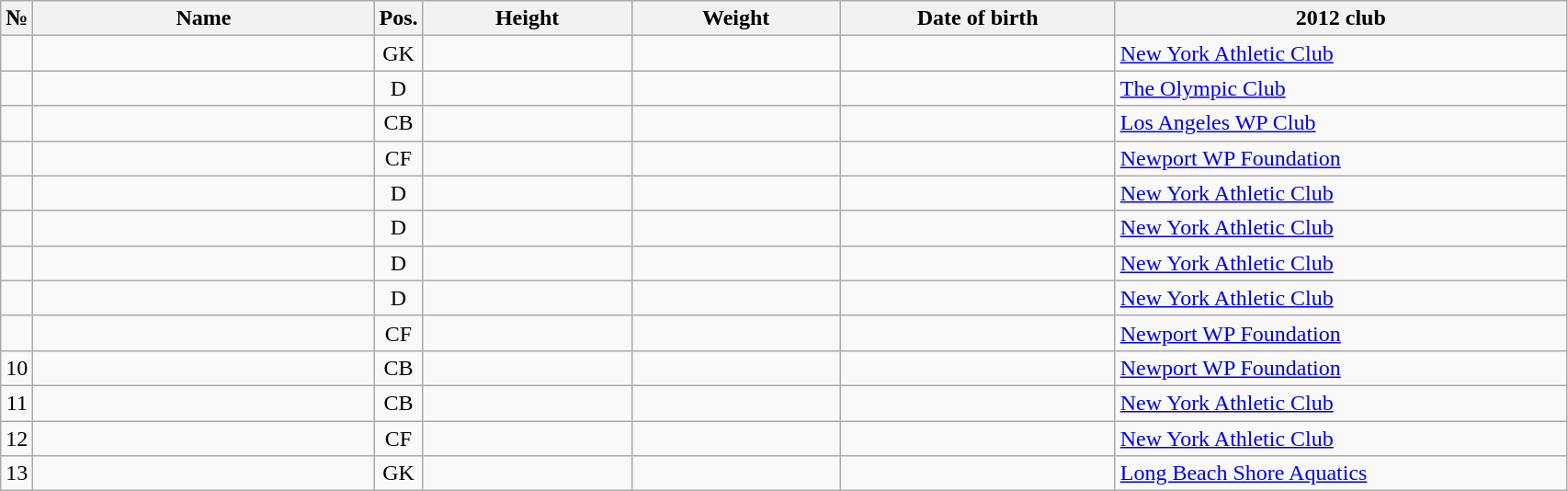<table class="wikitable sortable" style="font-size:100%; text-align:center;">
<tr>
<th>№</th>
<th style="width:15em">Name</th>
<th>Pos.</th>
<th style="width:9em">Height</th>
<th style="width:9em">Weight</th>
<th style="width:12em">Date of birth</th>
<th style="width:20em">2012 club</th>
</tr>
<tr>
<td></td>
<td style="text-align:left;"></td>
<td>GK</td>
<td></td>
<td></td>
<td style="text-align:right;"></td>
<td style="text-align:left;"> <a href='#'>New York Athletic Club</a></td>
</tr>
<tr>
<td></td>
<td style="text-align:left;"></td>
<td>D</td>
<td></td>
<td></td>
<td style="text-align:right;"></td>
<td style="text-align:left;"> <a href='#'>The Olympic Club</a></td>
</tr>
<tr>
<td></td>
<td style="text-align:left;"></td>
<td>CB</td>
<td></td>
<td></td>
<td style="text-align:right;"></td>
<td style="text-align:left;"> <a href='#'>Los Angeles WP Club</a></td>
</tr>
<tr>
<td></td>
<td style="text-align:left;"></td>
<td>CF</td>
<td></td>
<td></td>
<td style="text-align:right;"></td>
<td style="text-align:left;"> <a href='#'>Newport WP Foundation</a></td>
</tr>
<tr>
<td></td>
<td style="text-align:left;"></td>
<td>D</td>
<td></td>
<td></td>
<td style="text-align:right;"></td>
<td style="text-align:left;"> <a href='#'>New York Athletic Club</a></td>
</tr>
<tr>
<td></td>
<td style="text-align:left;"></td>
<td>D</td>
<td></td>
<td></td>
<td style="text-align:right;"></td>
<td style="text-align:left;"> <a href='#'>New York Athletic Club</a></td>
</tr>
<tr>
<td></td>
<td style="text-align:left;"></td>
<td>D</td>
<td></td>
<td></td>
<td style="text-align:right;"></td>
<td style="text-align:left;"> <a href='#'>New York Athletic Club</a></td>
</tr>
<tr>
<td></td>
<td style="text-align:left;"></td>
<td>D</td>
<td></td>
<td></td>
<td style="text-align:right;"></td>
<td style="text-align:left;"> <a href='#'>New York Athletic Club</a></td>
</tr>
<tr>
<td></td>
<td style="text-align:left;"></td>
<td>CF</td>
<td></td>
<td></td>
<td style="text-align:right;"></td>
<td style="text-align:left;"> <a href='#'>Newport WP Foundation</a></td>
</tr>
<tr>
<td>10</td>
<td style="text-align:left;"></td>
<td>CB</td>
<td></td>
<td></td>
<td style="text-align:right;"></td>
<td style="text-align:left;"> <a href='#'>Newport WP Foundation</a></td>
</tr>
<tr>
<td>11</td>
<td style="text-align:left;"></td>
<td>CB</td>
<td></td>
<td></td>
<td style="text-align:right;"></td>
<td style="text-align:left;"> <a href='#'>New York Athletic Club</a></td>
</tr>
<tr>
<td>12</td>
<td style="text-align:left;"></td>
<td>CF</td>
<td></td>
<td></td>
<td style="text-align:right;"></td>
<td style="text-align:left;"> <a href='#'>New York Athletic Club</a></td>
</tr>
<tr>
<td>13</td>
<td style="text-align:left;"></td>
<td>GK</td>
<td></td>
<td></td>
<td style="text-align:right;"></td>
<td style="text-align:left;"> <a href='#'>Long Beach Shore Aquatics</a></td>
</tr>
</table>
